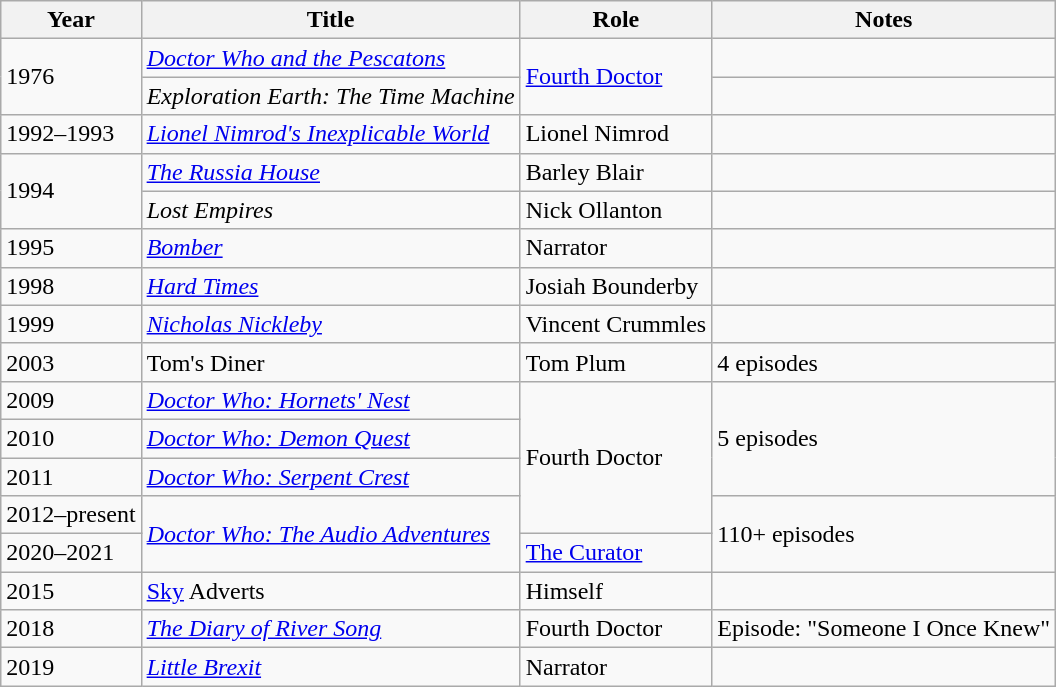<table class="wikitable sortable">
<tr>
<th>Year</th>
<th>Title</th>
<th>Role</th>
<th>Notes</th>
</tr>
<tr>
<td rowspan="2">1976</td>
<td><em><a href='#'>Doctor Who and the Pescatons</a></em></td>
<td rowspan="2"><a href='#'>Fourth Doctor</a></td>
<td></td>
</tr>
<tr>
<td><em>Exploration Earth: The Time Machine</em></td>
<td></td>
</tr>
<tr>
<td>1992–1993</td>
<td><em><a href='#'>Lionel Nimrod's Inexplicable World</a></em></td>
<td>Lionel Nimrod</td>
<td></td>
</tr>
<tr>
<td rowspan="2">1994</td>
<td><em><a href='#'>The Russia House</a></em></td>
<td>Barley Blair</td>
<td></td>
</tr>
<tr>
<td><em>Lost Empires</em></td>
<td>Nick Ollanton</td>
<td></td>
</tr>
<tr>
<td>1995</td>
<td><em><a href='#'>Bomber</a></em></td>
<td>Narrator</td>
<td></td>
</tr>
<tr>
<td>1998</td>
<td><em><a href='#'>Hard Times</a></em></td>
<td>Josiah Bounderby</td>
<td></td>
</tr>
<tr>
<td>1999</td>
<td><em><a href='#'>Nicholas Nickleby</a></em></td>
<td>Vincent Crummles</td>
<td></td>
</tr>
<tr>
<td>2003</td>
<td>Tom's Diner</td>
<td>Tom Plum</td>
<td>4 episodes</td>
</tr>
<tr>
<td>2009</td>
<td><em><a href='#'>Doctor Who: Hornets' Nest</a></em></td>
<td rowspan="4">Fourth Doctor</td>
<td rowspan="3">5 episodes</td>
</tr>
<tr>
<td>2010</td>
<td><em><a href='#'>Doctor Who: Demon Quest</a></em></td>
</tr>
<tr>
<td>2011</td>
<td><em><a href='#'>Doctor Who: Serpent Crest</a></em></td>
</tr>
<tr>
<td>2012–present</td>
<td rowspan="2"><em><a href='#'>Doctor Who: The Audio Adventures</a></em></td>
<td rowspan="2">110+ episodes</td>
</tr>
<tr>
<td>2020–2021</td>
<td><a href='#'>The Curator</a></td>
</tr>
<tr>
<td>2015</td>
<td><a href='#'>Sky</a> Adverts</td>
<td>Himself</td>
<td></td>
</tr>
<tr>
<td>2018</td>
<td><em><a href='#'>The Diary of River Song</a></em></td>
<td>Fourth Doctor</td>
<td>Episode: "Someone I Once Knew"</td>
</tr>
<tr>
<td>2019</td>
<td><em><a href='#'>Little Brexit</a></em></td>
<td>Narrator</td>
<td></td>
</tr>
</table>
